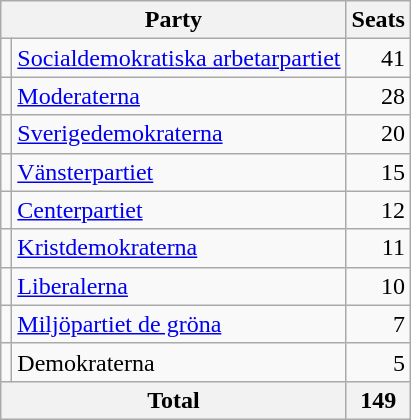<table class="wikitable">
<tr>
<th colspan=2>Party</th>
<th>Seats</th>
</tr>
<tr>
<td bgcolor=></td>
<td><a href='#'>Socialdemokratiska arbetarpartiet</a></td>
<td align=right>41</td>
</tr>
<tr>
<td bgcolor=></td>
<td><a href='#'>Moderaterna</a></td>
<td align=right>28</td>
</tr>
<tr>
<td bgcolor=></td>
<td><a href='#'>Sverigedemokraterna</a></td>
<td align=right>20</td>
</tr>
<tr>
<td bgcolor=></td>
<td><a href='#'>Vänsterpartiet</a></td>
<td align=right>15</td>
</tr>
<tr>
<td bgcolor=></td>
<td><a href='#'>Centerpartiet</a></td>
<td align=right>12</td>
</tr>
<tr>
<td bgcolor=></td>
<td><a href='#'>Kristdemokraterna</a></td>
<td align=right>11</td>
</tr>
<tr>
<td bgcolor=></td>
<td><a href='#'>Liberalerna</a></td>
<td align=right>10</td>
</tr>
<tr>
<td bgcolor=></td>
<td><a href='#'>Miljöpartiet de gröna</a></td>
<td align=right>7</td>
</tr>
<tr>
<td></td>
<td>Demokraterna</td>
<td align=right>5</td>
</tr>
<tr>
<th colspan=2>Total</th>
<th align=right>149</th>
</tr>
</table>
